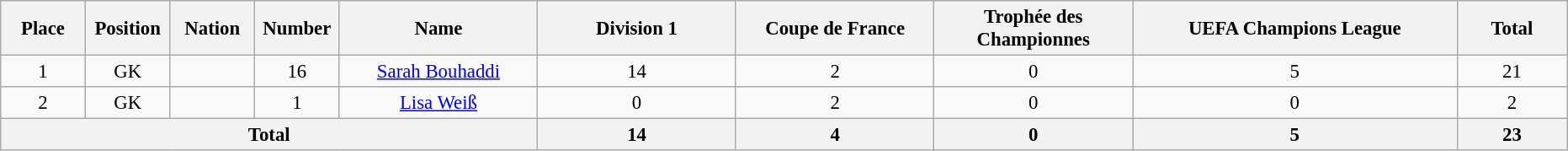<table class="wikitable" style="font-size: 95%; text-align: center;">
<tr>
<th width=60>Place</th>
<th width=60>Position</th>
<th width=60>Nation</th>
<th width=60>Number</th>
<th width=150>Name</th>
<th width=150>Division 1</th>
<th width=150>Coupe de France</th>
<th width=150>Trophée des Championnes</th>
<th width=250>UEFA Champions League</th>
<th width=80>Total</th>
</tr>
<tr>
<td>1</td>
<td>GK</td>
<td></td>
<td>16</td>
<td><a href='#'>Sarah Bouhaddi</a></td>
<td>14</td>
<td>2</td>
<td>0</td>
<td>5</td>
<td>21</td>
</tr>
<tr>
<td>2</td>
<td>GK</td>
<td></td>
<td>1</td>
<td><a href='#'>Lisa Weiß</a></td>
<td>0</td>
<td>2</td>
<td>0</td>
<td>0</td>
<td>2</td>
</tr>
<tr>
<th colspan=5>Total</th>
<th>14</th>
<th>4</th>
<th>0</th>
<th>5</th>
<th>23</th>
</tr>
</table>
